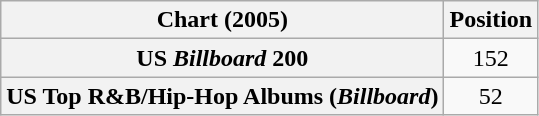<table class="wikitable plainrowheaders sortable" style="text-align:center">
<tr>
<th>Chart (2005)</th>
<th>Position</th>
</tr>
<tr>
<th scope="row">US <em>Billboard</em> 200</th>
<td>152</td>
</tr>
<tr>
<th scope="row">US Top R&B/Hip-Hop Albums (<em>Billboard</em>)</th>
<td>52</td>
</tr>
</table>
